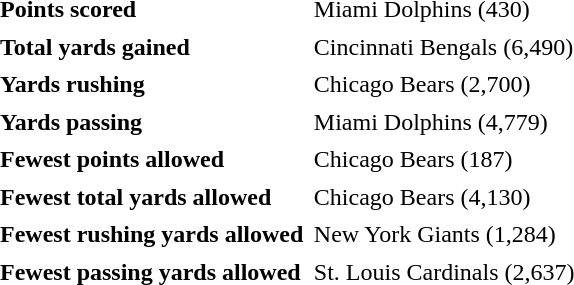<table cellpadding="3" cellspacing="1">
<tr>
<td><strong>Points scored</strong></td>
<td>Miami Dolphins (430)</td>
</tr>
<tr>
<td><strong>Total yards gained</strong></td>
<td>Cincinnati Bengals (6,490)</td>
</tr>
<tr>
<td><strong>Yards rushing</strong></td>
<td>Chicago Bears (2,700)</td>
</tr>
<tr>
<td><strong>Yards passing</strong></td>
<td>Miami Dolphins (4,779)</td>
</tr>
<tr>
<td><strong>Fewest points allowed</strong></td>
<td>Chicago Bears (187)</td>
</tr>
<tr>
<td><strong>Fewest total yards allowed</strong></td>
<td>Chicago Bears (4,130)</td>
</tr>
<tr>
<td><strong>Fewest rushing yards allowed</strong></td>
<td>New York Giants (1,284)</td>
</tr>
<tr>
<td><strong>Fewest passing yards allowed</strong></td>
<td>St. Louis Cardinals (2,637)</td>
</tr>
</table>
